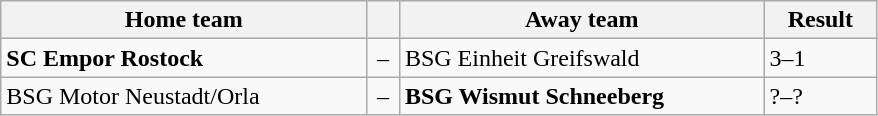<table class="wikitable" style="width:585px;" border="1">
<tr>
<th style="width:250px;" align="left">Home team</th>
<th style="width:15px;"></th>
<th style="width:250px;" align="left">Away team</th>
<th style="width:70px;" align="center;">Result</th>
</tr>
<tr>
<td><strong>SC Empor Rostock</strong></td>
<td align="center">–</td>
<td>BSG Einheit Greifswald</td>
<td>3–1</td>
</tr>
<tr>
<td>BSG Motor Neustadt/Orla</td>
<td align="center">–</td>
<td><strong>BSG Wismut Schneeberg</strong></td>
<td>?–? </td>
</tr>
</table>
